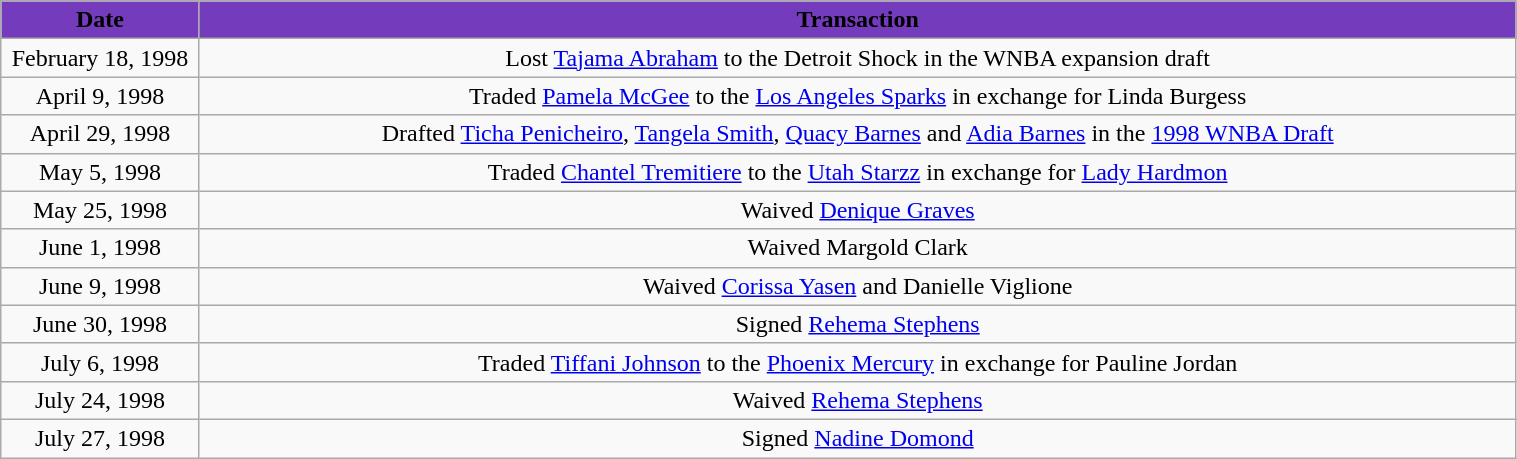<table class="wikitable" style="width:80%; text-align: center;">
<tr>
<th style="background: #753BBD" width=125"><span>Date</span></th>
<th style="background: #753BBD" colspan="2"><span>Transaction</span></th>
</tr>
<tr>
<td>February 18, 1998</td>
<td>Lost <a href='#'>Tajama Abraham</a> to the Detroit Shock in the WNBA expansion draft</td>
</tr>
<tr>
<td>April 9, 1998</td>
<td>Traded <a href='#'>Pamela McGee</a> to the <a href='#'>Los Angeles Sparks</a> in exchange for Linda Burgess</td>
</tr>
<tr>
<td>April 29, 1998</td>
<td>Drafted <a href='#'>Ticha Penicheiro</a>, <a href='#'>Tangela Smith</a>, <a href='#'>Quacy Barnes</a> and <a href='#'>Adia Barnes</a> in the <a href='#'>1998 WNBA Draft</a></td>
</tr>
<tr>
<td>May 5, 1998</td>
<td>Traded <a href='#'>Chantel Tremitiere</a> to the <a href='#'>Utah Starzz</a> in exchange for <a href='#'>Lady Hardmon</a></td>
</tr>
<tr>
<td>May 25, 1998</td>
<td>Waived <a href='#'>Denique Graves</a></td>
</tr>
<tr>
<td>June 1, 1998</td>
<td>Waived Margold Clark</td>
</tr>
<tr>
<td>June 9, 1998</td>
<td>Waived <a href='#'>Corissa Yasen</a> and Danielle Viglione</td>
</tr>
<tr>
<td>June 30, 1998</td>
<td>Signed <a href='#'>Rehema Stephens</a></td>
</tr>
<tr>
<td>July 6, 1998</td>
<td>Traded <a href='#'>Tiffani Johnson</a> to the <a href='#'>Phoenix Mercury</a> in exchange for Pauline Jordan</td>
</tr>
<tr>
<td>July 24, 1998</td>
<td>Waived <a href='#'>Rehema Stephens</a></td>
</tr>
<tr>
<td>July 27, 1998</td>
<td>Signed <a href='#'>Nadine Domond</a></td>
</tr>
</table>
